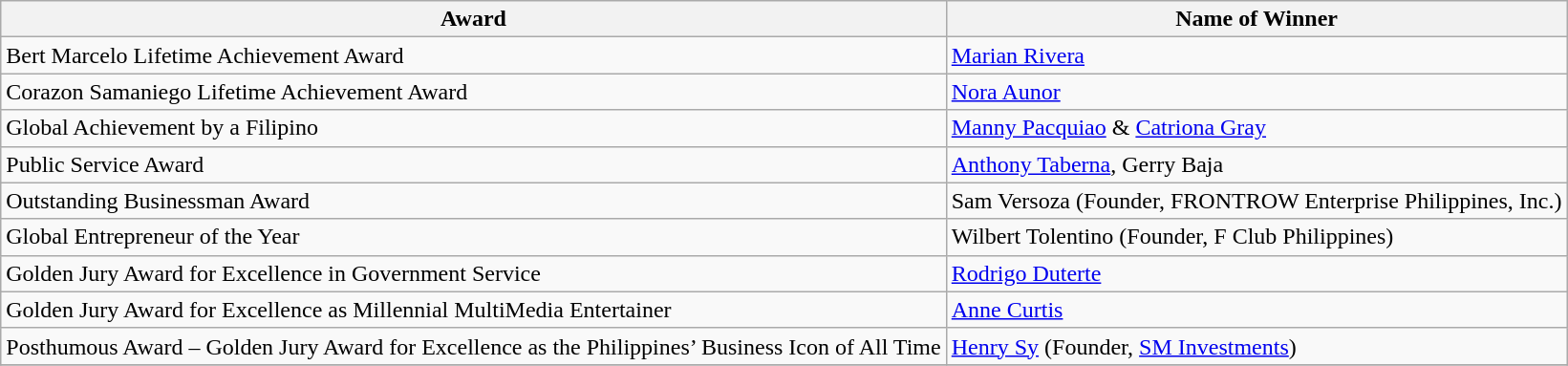<table class="wikitable"  style="text-align:left;">
<tr>
<th>Award</th>
<th>Name of Winner</th>
</tr>
<tr>
<td>Bert Marcelo Lifetime Achievement Award</td>
<td><a href='#'>Marian Rivera</a></td>
</tr>
<tr>
<td>Corazon Samaniego Lifetime Achievement Award</td>
<td><a href='#'>Nora Aunor</a></td>
</tr>
<tr>
<td>Global Achievement by a Filipino</td>
<td><a href='#'>Manny Pacquiao</a> & <a href='#'>Catriona Gray</a></td>
</tr>
<tr>
<td>Public Service Award</td>
<td><a href='#'>Anthony Taberna</a>, Gerry Baja</td>
</tr>
<tr>
<td>Outstanding Businessman Award</td>
<td>Sam Versoza (Founder, FRONTROW Enterprise Philippines, Inc.)</td>
</tr>
<tr>
<td>Global Entrepreneur of the Year</td>
<td>Wilbert Tolentino (Founder, F Club Philippines)</td>
</tr>
<tr>
<td>Golden Jury Award for Excellence in Government Service</td>
<td><a href='#'>Rodrigo Duterte</a></td>
</tr>
<tr>
<td>Golden Jury Award for Excellence as Millennial MultiMedia Entertainer</td>
<td><a href='#'>Anne Curtis</a></td>
</tr>
<tr>
<td>Posthumous Award – Golden Jury Award for Excellence as the Philippines’ Business Icon of All Time</td>
<td><a href='#'>Henry Sy</a> (Founder, <a href='#'>SM Investments</a>)</td>
</tr>
<tr>
</tr>
</table>
